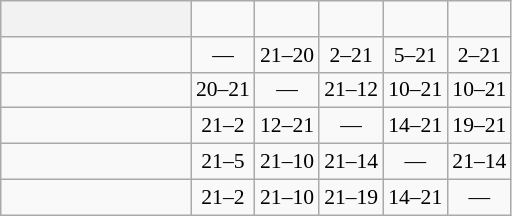<table class="wikitable" style="text-align:center; font-size:90%;">
<tr>
<th width=120> </th>
<td><strong></strong></td>
<td><strong></strong></td>
<td><strong></strong></td>
<td><strong></strong></td>
<td><strong></strong></td>
</tr>
<tr>
<td style="text-align:left;"></td>
<td>—</td>
<td>21–20</td>
<td>2–21</td>
<td>5–21</td>
<td>2–21</td>
</tr>
<tr>
<td style="text-align:left;"></td>
<td>20–21</td>
<td>—</td>
<td>21–12</td>
<td>10–21</td>
<td>10–21</td>
</tr>
<tr>
<td style="text-align:left;"></td>
<td>21–2</td>
<td>12–21</td>
<td>—</td>
<td>14–21</td>
<td>19–21</td>
</tr>
<tr>
<td style="text-align:left;"></td>
<td>21–5</td>
<td>21–10</td>
<td>21–14</td>
<td>—</td>
<td>21–14</td>
</tr>
<tr>
<td style="text-align:left;"></td>
<td>21–2</td>
<td>21–10</td>
<td>21–19</td>
<td>14–21</td>
<td>—</td>
</tr>
</table>
